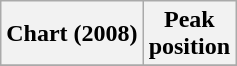<table class="wikitable plainrowheaders" style="text-align:center">
<tr>
<th scope="col">Chart (2008)</th>
<th scope="col">Peak<br>position</th>
</tr>
<tr>
</tr>
</table>
